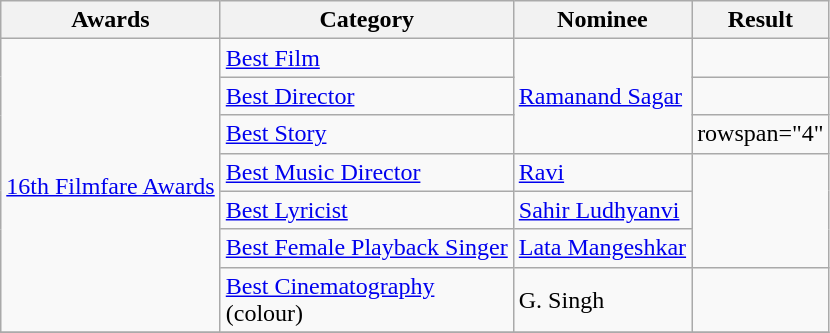<table class="wikitable">
<tr>
<th>Awards</th>
<th>Category</th>
<th>Nominee</th>
<th>Result</th>
</tr>
<tr>
<td rowspan="7"><a href='#'>16th Filmfare Awards</a></td>
<td><a href='#'>Best Film</a></td>
<td rowspan="3"><a href='#'>Ramanand Sagar</a></td>
<td></td>
</tr>
<tr>
<td><a href='#'>Best Director</a></td>
<td></td>
</tr>
<tr>
<td><a href='#'>Best Story</a></td>
<td>rowspan="4" </td>
</tr>
<tr>
<td><a href='#'>Best Music Director</a></td>
<td><a href='#'>Ravi</a></td>
</tr>
<tr>
<td><a href='#'>Best Lyricist</a></td>
<td><a href='#'>Sahir Ludhyanvi</a></td>
</tr>
<tr>
<td><a href='#'>Best Female Playback Singer</a></td>
<td><a href='#'>Lata Mangeshkar</a></td>
</tr>
<tr>
<td><a href='#'>Best Cinematography</a><br>(colour)</td>
<td>G. Singh</td>
<td></td>
</tr>
<tr>
</tr>
</table>
